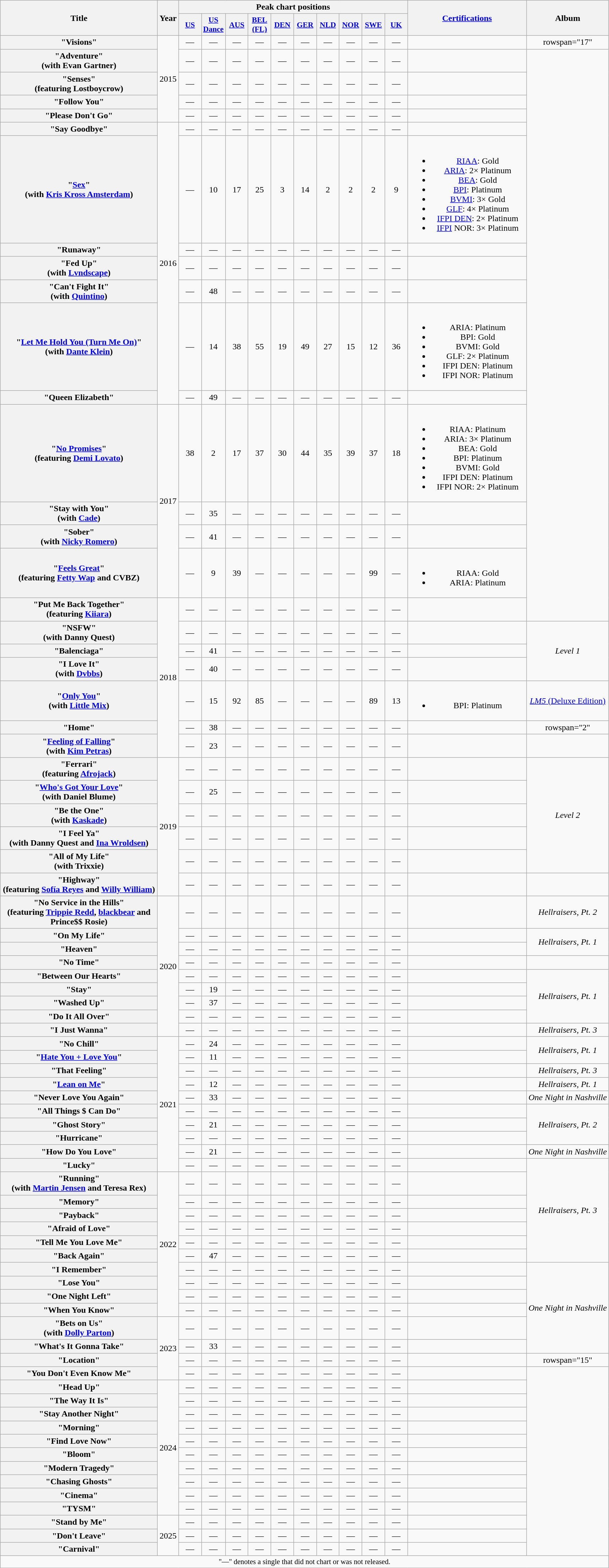<table class="wikitable plainrowheaders" style="text-align:center;" border="1">
<tr>
<th scope="col" rowspan="2" style="width:18em;">Title</th>
<th scope="col" rowspan="2" style="width:2em;">Year</th>
<th scope="col" colspan="10">Peak chart positions</th>
<th scope="col" rowspan="2" style="width:13.5em;"><a href='#'>Certifications</a></th>
<th scope="col" rowspan="2">Album</th>
</tr>
<tr>
<th scope="col" style="width:2.5em;font-size:90%;"><a href='#'>US</a><br></th>
<th scope="col" style="width:2.5em;font-size:90%;"><a href='#'>US<br>Dance</a><br></th>
<th scope="col" style="width:2.5em;font-size:90%;"><a href='#'>AUS</a><br></th>
<th scope="col" style="width:2.5em;font-size:90%;"><a href='#'>BEL<br>(FL)</a><br></th>
<th scope="col" style="width:2.5em;font-size:90%;"><a href='#'>DEN</a><br></th>
<th scope="col" style="width:2.5em;font-size:90%;"><a href='#'>GER</a><br></th>
<th scope="col" style="width:2.5em;font-size:90%;"><a href='#'>NLD</a><br></th>
<th scope="col" style="width:2.5em;font-size:90%;"><a href='#'>NOR</a><br></th>
<th scope="col" style="width:2.5em;font-size:90%;"><a href='#'>SWE</a><br></th>
<th scope="col" style="width:2.5em;font-size:90%;"><a href='#'>UK</a><br></th>
</tr>
<tr>
<th scope="row">"Visions"</th>
<td rowspan="5">2015</td>
<td>—</td>
<td>—</td>
<td>—</td>
<td>—</td>
<td>—</td>
<td>—</td>
<td>—</td>
<td>—</td>
<td>—</td>
<td>—</td>
<td></td>
<td>rowspan="17" </td>
</tr>
<tr>
<th scope="row">"Adventure"<br><span>(with Evan Gartner)</span></th>
<td>—</td>
<td>—</td>
<td>—</td>
<td>—</td>
<td>—</td>
<td>—</td>
<td>—</td>
<td>—</td>
<td>—</td>
<td>—</td>
<td></td>
</tr>
<tr>
<th scope="row">"Senses"<br><span>(featuring Lostboycrow)</span></th>
<td>—</td>
<td>—</td>
<td>—</td>
<td>—</td>
<td>—</td>
<td>—</td>
<td>—</td>
<td>—</td>
<td>—</td>
<td>—</td>
<td></td>
</tr>
<tr>
<th scope="row">"Follow You"</th>
<td>—</td>
<td>—</td>
<td>—</td>
<td>—</td>
<td>—</td>
<td>—</td>
<td>—</td>
<td>—</td>
<td>—</td>
<td>—</td>
<td></td>
</tr>
<tr>
<th scope="row">"Please Don't Go"</th>
<td>—</td>
<td>—</td>
<td>—</td>
<td>—</td>
<td>—</td>
<td>—</td>
<td>—</td>
<td>—</td>
<td>—</td>
<td>—</td>
<td></td>
</tr>
<tr>
<th scope="row">"Say Goodbye"</th>
<td rowspan="7">2016</td>
<td>—</td>
<td>—</td>
<td>—</td>
<td>—</td>
<td>—</td>
<td>—</td>
<td>—</td>
<td>—</td>
<td>—</td>
<td>—</td>
<td></td>
</tr>
<tr>
<th scope="row">"<a href='#'>Sex</a>"<br><span>(with <a href='#'>Kris Kross Amsterdam</a>)</span></th>
<td>—</td>
<td>10</td>
<td>17</td>
<td>25</td>
<td>3</td>
<td>14</td>
<td>2</td>
<td>2</td>
<td>2</td>
<td>9</td>
<td><br><ul><li><a href='#'>RIAA</a>: Gold</li><li><a href='#'>ARIA</a>: 2× Platinum</li><li><a href='#'>BEA</a>: Gold</li><li><a href='#'>BPI</a>: Platinum</li><li><a href='#'>BVMI</a>: 3× Gold</li><li><a href='#'>GLF</a>: 4× Platinum</li><li><a href='#'>IFPI DEN</a>: 2× Platinum</li><li><a href='#'>IFPI</a> NOR: 3× Platinum</li></ul></td>
</tr>
<tr>
<th scope="row">"Runaway"</th>
<td>—</td>
<td>—</td>
<td>—</td>
<td>—</td>
<td>—</td>
<td>—</td>
<td>—</td>
<td>—</td>
<td>—</td>
<td>—</td>
<td></td>
</tr>
<tr>
<th scope="row">"Fed Up"<br><span>(with <a href='#'>Lvndscape</a>)</span></th>
<td>—</td>
<td>—</td>
<td>—</td>
<td>—</td>
<td>—</td>
<td>—</td>
<td>—</td>
<td>—</td>
<td>—</td>
<td>—</td>
<td></td>
</tr>
<tr>
<th scope="row">"Can't Fight It"<br><span>(with <a href='#'>Quintino</a>)</span></th>
<td>—</td>
<td>48</td>
<td>—</td>
<td>—</td>
<td>—</td>
<td>—</td>
<td>—</td>
<td>—</td>
<td>—</td>
<td>—</td>
<td></td>
</tr>
<tr>
<th scope="row">"<a href='#'>Let Me Hold You (Turn Me On)</a>"<br><span>(with <a href='#'>Dante Klein</a>)</span></th>
<td>—</td>
<td>14</td>
<td>38</td>
<td>55</td>
<td>19</td>
<td>49</td>
<td>27</td>
<td>15</td>
<td>12</td>
<td>36</td>
<td><br><ul><li>ARIA: Platinum</li><li>BPI: Gold</li><li>BVMI: Gold</li><li>GLF: 2× Platinum</li><li>IFPI DEN: Platinum</li><li>IFPI NOR: Platinum</li></ul></td>
</tr>
<tr>
<th scope="row">"Queen Elizabeth"</th>
<td>—</td>
<td>49</td>
<td>—</td>
<td>—</td>
<td>—</td>
<td>—</td>
<td>—</td>
<td>—</td>
<td>—</td>
<td>—</td>
<td></td>
</tr>
<tr>
<th scope="row">"<a href='#'>No Promises</a>" <br><span>(featuring <a href='#'>Demi Lovato</a>)</span></th>
<td rowspan="4">2017</td>
<td>38</td>
<td>2</td>
<td>17</td>
<td>37</td>
<td>30</td>
<td>44</td>
<td>35</td>
<td>39</td>
<td>37</td>
<td>18</td>
<td><br><ul><li>RIAA: Platinum</li><li>ARIA: 3× Platinum</li><li>BEA: Gold</li><li>BPI: Platinum</li><li>BVMI: Gold</li><li>IFPI DEN: Platinum</li><li>IFPI NOR: 2× Platinum</li></ul></td>
</tr>
<tr>
<th scope="row">"Stay with You" <br><span>(with <a href='#'>Cade</a>)</span></th>
<td>—</td>
<td>35</td>
<td>—</td>
<td>—</td>
<td>—</td>
<td>—</td>
<td>—</td>
<td>—</td>
<td>—</td>
<td>—</td>
<td></td>
</tr>
<tr>
<th scope="row">"Sober" <br><span>(with <a href='#'>Nicky Romero</a>)</span></th>
<td>—</td>
<td>41</td>
<td>—</td>
<td>—</td>
<td>—</td>
<td>—</td>
<td>—</td>
<td>—</td>
<td>—</td>
<td>—</td>
<td></td>
</tr>
<tr>
<th scope="row">"<a href='#'>Feels Great</a>" <br><span>(featuring <a href='#'>Fetty Wap</a> and CVBZ)</span></th>
<td>—</td>
<td>9</td>
<td>39</td>
<td>—</td>
<td>—</td>
<td>—</td>
<td>—</td>
<td>—</td>
<td>99</td>
<td>—</td>
<td><br><ul><li>RIAA: Gold</li><li>ARIA: Platinum</li></ul></td>
</tr>
<tr>
<th scope="row">"Put Me Back Together" <br><span>(featuring <a href='#'>Kiiara</a>)</span></th>
<td rowspan="7">2018</td>
<td>—</td>
<td>—</td>
<td>—</td>
<td>—</td>
<td>—</td>
<td>—</td>
<td>—</td>
<td>—</td>
<td>—</td>
<td>—</td>
<td></td>
</tr>
<tr>
<th scope="row">"NSFW" <br><span>(with Danny Quest)</span></th>
<td>—</td>
<td>—</td>
<td>—</td>
<td>—</td>
<td>—</td>
<td>—</td>
<td>—</td>
<td>—</td>
<td>—</td>
<td>—</td>
<td></td>
<td rowspan="3"><em>Level 1</em></td>
</tr>
<tr>
<th scope="row">"Balenciaga"</th>
<td>—</td>
<td>41</td>
<td>—</td>
<td>—</td>
<td>—</td>
<td>—</td>
<td>—</td>
<td>—</td>
<td>—</td>
<td>—</td>
<td></td>
</tr>
<tr>
<th scope="row">"I Love It" <br><span>(with <a href='#'>Dvbbs</a>)</span></th>
<td>—</td>
<td>40</td>
<td>—</td>
<td>—</td>
<td>—</td>
<td>—</td>
<td>—</td>
<td>—</td>
<td>—</td>
<td>—</td>
<td></td>
</tr>
<tr>
<th scope="row">"<a href='#'>Only You</a>" <br><span>(with <a href='#'>Little Mix</a>)</span></th>
<td>—</td>
<td>15</td>
<td>92</td>
<td>85</td>
<td>—</td>
<td>—</td>
<td>—</td>
<td>—</td>
<td>89<br></td>
<td>13</td>
<td><br><ul><li>BPI: Platinum</li></ul></td>
<td><a href='#'><em>LM5</em> (Deluxe Edition)</a></td>
</tr>
<tr>
<th scope="row">"Home"</th>
<td>—</td>
<td>38</td>
<td>—</td>
<td>—</td>
<td>—</td>
<td>—</td>
<td>—</td>
<td>—</td>
<td>—</td>
<td>—</td>
<td></td>
<td>rowspan="2" </td>
</tr>
<tr>
<th scope="row">"<a href='#'>Feeling of Falling</a>"<br><span>(with <a href='#'>Kim Petras</a>)</span></th>
<td>—</td>
<td>23</td>
<td>—</td>
<td>—</td>
<td>—</td>
<td>—</td>
<td>—</td>
<td>—</td>
<td>—</td>
<td>—</td>
<td></td>
</tr>
<tr>
<th scope="row">"Ferrari"<br><span>(featuring <a href='#'>Afrojack</a>)</span></th>
<td rowspan="6">2019</td>
<td>—</td>
<td>—</td>
<td>—</td>
<td>—</td>
<td>—</td>
<td>—</td>
<td>—</td>
<td>—</td>
<td>—</td>
<td>—</td>
<td></td>
<td rowspan="5"><em>Level 2</em></td>
</tr>
<tr>
<th scope="row">"<a href='#'>Who's Got Your Love</a>" <br><span>(with Daniel Blume)</span></th>
<td>—</td>
<td>25</td>
<td>—</td>
<td>—</td>
<td>—</td>
<td>—</td>
<td>—</td>
<td>—</td>
<td>—</td>
<td>—</td>
<td></td>
</tr>
<tr>
<th scope="row">"Be the One" <br><span>(with <a href='#'>Kaskade</a>)</span></th>
<td>—</td>
<td>—</td>
<td>—</td>
<td>—</td>
<td>—</td>
<td>—</td>
<td>—</td>
<td>—</td>
<td>—</td>
<td>—</td>
<td></td>
</tr>
<tr>
<th scope="row">"I Feel Ya" <br><span>(with Danny Quest and <a href='#'>Ina Wroldsen</a>)</span></th>
<td>—</td>
<td>—</td>
<td>—</td>
<td>—</td>
<td>—</td>
<td>—</td>
<td>—</td>
<td>—</td>
<td>—</td>
<td>—</td>
<td></td>
</tr>
<tr>
<th scope="row">"All of My Life" <br><span>(with Trixxie)</span></th>
<td>—</td>
<td>—</td>
<td>—</td>
<td>—</td>
<td>—</td>
<td>—</td>
<td>—</td>
<td>—</td>
<td>—</td>
<td>—</td>
<td></td>
</tr>
<tr>
<th scope="row">"Highway" <br><span>(featuring <a href='#'>Sofía Reyes</a> and <a href='#'>Willy William</a>)</span></th>
<td>—</td>
<td>—</td>
<td>—</td>
<td>—</td>
<td>—</td>
<td>—</td>
<td>—</td>
<td>—</td>
<td>—</td>
<td>—</td>
<td></td>
<td></td>
</tr>
<tr>
<th scope="row">"No Service in the Hills" <br><span>(featuring <a href='#'>Trippie Redd</a>, <a href='#'>blackbear</a> and Prince$$ Rosie)</span></th>
<td rowspan="9">2020</td>
<td>—</td>
<td>—</td>
<td>—</td>
<td>—</td>
<td>—</td>
<td>—</td>
<td>—</td>
<td>—</td>
<td>—</td>
<td>—</td>
<td></td>
<td><em>Hellraisers, Pt. 2</em></td>
</tr>
<tr>
<th scope="row">"On My Life"</th>
<td>—</td>
<td>—</td>
<td>—</td>
<td>—</td>
<td>—</td>
<td>—</td>
<td>—</td>
<td>—</td>
<td>—</td>
<td>—</td>
<td></td>
<td rowspan="2"><em>Hellraisers, Pt. 1</em></td>
</tr>
<tr>
<th scope="row">"Heaven"</th>
<td>—</td>
<td>—</td>
<td>—</td>
<td>—</td>
<td>—</td>
<td>—</td>
<td>—</td>
<td>—</td>
<td>—</td>
<td>—</td>
<td></td>
</tr>
<tr>
<th scope="row">"No Time"<br></th>
<td>—</td>
<td>—</td>
<td>—</td>
<td>—</td>
<td>—</td>
<td>—</td>
<td>—</td>
<td>—</td>
<td>—</td>
<td>—</td>
<td></td>
<td></td>
</tr>
<tr>
<th scope="row">"Between Our Hearts"<br></th>
<td>—</td>
<td>—</td>
<td>—</td>
<td>—</td>
<td>—</td>
<td>—</td>
<td>—</td>
<td>—</td>
<td>—</td>
<td>—</td>
<td></td>
<td rowspan="4"><em>Hellraisers, Pt. 1</em></td>
</tr>
<tr>
<th scope="row">"Stay"<br></th>
<td>—</td>
<td>19</td>
<td>—</td>
<td>—</td>
<td>—</td>
<td>—</td>
<td>—</td>
<td>—</td>
<td>—</td>
<td>—</td>
<td></td>
</tr>
<tr>
<th scope="row">"Washed Up"</th>
<td>—</td>
<td>37</td>
<td>—</td>
<td>—</td>
<td>—</td>
<td>—</td>
<td>—</td>
<td>—</td>
<td>—</td>
<td>—</td>
<td></td>
</tr>
<tr>
<th scope="row">"Do It All Over"<br></th>
<td>—</td>
<td>—</td>
<td>—</td>
<td>—</td>
<td>—</td>
<td>—</td>
<td>—</td>
<td>—</td>
<td>—</td>
<td>—</td>
<td></td>
</tr>
<tr>
<th scope="row">"I Just Wanna"<br></th>
<td>—</td>
<td>—</td>
<td>—</td>
<td>—</td>
<td>—</td>
<td>—</td>
<td>—</td>
<td>—</td>
<td>—</td>
<td>—</td>
<td></td>
<td><em>Hellraisers, Pt. 3</em></td>
</tr>
<tr>
<th scope="row">"No Chill"<br></th>
<td rowspan="10">2021</td>
<td>—</td>
<td>24</td>
<td>—</td>
<td>—</td>
<td>—</td>
<td>—</td>
<td>—</td>
<td>—</td>
<td>—</td>
<td>—</td>
<td></td>
<td rowspan="2"><em>Hellraisers, Pt. 1</em></td>
</tr>
<tr>
<th scope="row">"<a href='#'>Hate You + Love You</a>"<br></th>
<td>—</td>
<td>11</td>
<td>—</td>
<td>—</td>
<td>—</td>
<td>—</td>
<td>—</td>
<td>—</td>
<td>—</td>
<td>—</td>
<td></td>
</tr>
<tr>
<th scope="row">"That Feeling"<br></th>
<td>—</td>
<td>—</td>
<td>—</td>
<td>—</td>
<td>—</td>
<td>—</td>
<td>—</td>
<td>—</td>
<td>—</td>
<td>—</td>
<td></td>
<td><em>Hellraisers, Pt. 3</em></td>
</tr>
<tr>
<th scope="row">"<a href='#'>Lean on Me</a>"<br></th>
<td>—</td>
<td>12</td>
<td>—</td>
<td>—</td>
<td>—</td>
<td>—</td>
<td>—</td>
<td>—</td>
<td>—</td>
<td>—</td>
<td></td>
<td><em>Hellraisers, Pt. 1</em></td>
</tr>
<tr>
<th scope="row">"Never Love You Again"<br></th>
<td>—</td>
<td>33</td>
<td>—</td>
<td>—</td>
<td>—</td>
<td>—</td>
<td>—</td>
<td>—</td>
<td>—</td>
<td>—</td>
<td></td>
<td><em>One Night in Nashville</em></td>
</tr>
<tr>
<th scope="row">"All Things $ Can Do"<br></th>
<td>—</td>
<td>—</td>
<td>—</td>
<td>—</td>
<td>—</td>
<td>—</td>
<td>—</td>
<td>—</td>
<td>—</td>
<td>—</td>
<td></td>
<td rowspan="3"><em>Hellraisers, Pt. 2</em></td>
</tr>
<tr>
<th scope="row">"Ghost Story"<br></th>
<td>—</td>
<td>21</td>
<td>—</td>
<td>—</td>
<td>—</td>
<td>—</td>
<td>—</td>
<td>—</td>
<td>—</td>
<td>—</td>
<td></td>
</tr>
<tr>
<th scope="row">"Hurricane"<br></th>
<td>—</td>
<td>—</td>
<td>—</td>
<td>—</td>
<td>—</td>
<td>—</td>
<td>—</td>
<td>—</td>
<td>—</td>
<td>—</td>
<td></td>
</tr>
<tr>
<th scope="row">"How Do You Love"<br></th>
<td>—</td>
<td>21</td>
<td>—</td>
<td>—</td>
<td>—</td>
<td>—</td>
<td>—</td>
<td>—</td>
<td>—</td>
<td>—</td>
<td></td>
<td><em>One Night in Nashville</em></td>
</tr>
<tr>
<th scope="row">"Lucky"<br></th>
<td>—</td>
<td>—</td>
<td>—</td>
<td>—</td>
<td>—</td>
<td>—</td>
<td>—</td>
<td>—</td>
<td>—</td>
<td>—</td>
<td></td>
<td rowspan="7"><em>Hellraisers, Pt. 3</em></td>
</tr>
<tr>
<th scope="row">"Running" <br><span>(with <a href='#'>Martin Jensen</a> and Teresa Rex)</span></th>
<td rowspan="10">2022</td>
<td>—</td>
<td>—</td>
<td>—</td>
<td>—</td>
<td>—</td>
<td>—</td>
<td>—</td>
<td>—</td>
<td>—</td>
<td>—</td>
<td></td>
</tr>
<tr>
<th scope="row">"Memory"<br></th>
<td>—</td>
<td>—</td>
<td>—</td>
<td>—</td>
<td>—</td>
<td>—</td>
<td>—</td>
<td>—</td>
<td>—</td>
<td>—</td>
<td></td>
</tr>
<tr>
<th scope="row">"Payback"<br></th>
<td>—</td>
<td>—</td>
<td>—</td>
<td>—</td>
<td>—</td>
<td>—</td>
<td>—</td>
<td>—</td>
<td>—</td>
<td>—</td>
<td></td>
</tr>
<tr>
<th scope="row">"Afraid of Love"<br></th>
<td>—</td>
<td>—</td>
<td>—</td>
<td>—</td>
<td>—</td>
<td>—</td>
<td>—</td>
<td>—</td>
<td>—</td>
<td>—</td>
<td></td>
</tr>
<tr>
<th scope="row">"Tell Me You Love Me"</th>
<td>—</td>
<td>—</td>
<td>—</td>
<td>—</td>
<td>—</td>
<td>—</td>
<td>—</td>
<td>—</td>
<td>—</td>
<td>—</td>
<td></td>
</tr>
<tr>
<th scope="row">"Back Again"<br></th>
<td>—</td>
<td>47</td>
<td>—</td>
<td>—</td>
<td>—</td>
<td>—</td>
<td>—</td>
<td>—</td>
<td>—</td>
<td>—</td>
<td></td>
</tr>
<tr>
<th scope="row">"I Remember"<br></th>
<td>—</td>
<td>—</td>
<td>—</td>
<td>—</td>
<td>—</td>
<td>—</td>
<td>—</td>
<td>—</td>
<td>—</td>
<td>—</td>
<td></td>
<td rowspan="6"><em>One Night in Nashville</em></td>
</tr>
<tr>
<th scope="row">"Lose You"<br></th>
<td>—</td>
<td>—</td>
<td>—</td>
<td>—</td>
<td>—</td>
<td>—</td>
<td>—</td>
<td>—</td>
<td>—</td>
<td>—</td>
<td></td>
</tr>
<tr>
<th scope="row">"One Night Left"<br></th>
<td>—</td>
<td>—</td>
<td>—</td>
<td>—</td>
<td>—</td>
<td>—</td>
<td>—</td>
<td>—</td>
<td>—</td>
<td>—</td>
<td></td>
</tr>
<tr>
<th scope="row">"When You Know"<br></th>
<td>—</td>
<td>—</td>
<td>—</td>
<td>—</td>
<td>—</td>
<td>—</td>
<td>—</td>
<td>—</td>
<td>—</td>
<td>—</td>
<td></td>
</tr>
<tr>
<th scope="row">"Bets on Us" <br><span>(with <a href='#'>Dolly Parton</a>)</span></th>
<td rowspan="4">2023</td>
<td>—</td>
<td>—</td>
<td>—</td>
<td>—</td>
<td>—</td>
<td>—</td>
<td>—</td>
<td>—</td>
<td>—</td>
<td>—</td>
<td></td>
</tr>
<tr>
<th scope="row">"What's It Gonna Take"<br></th>
<td>—</td>
<td>33</td>
<td>—</td>
<td>—</td>
<td>—</td>
<td>—</td>
<td>—</td>
<td>—</td>
<td>—</td>
<td>—</td>
<td></td>
</tr>
<tr>
<th scope="row">"Location"<br></th>
<td>—</td>
<td>—</td>
<td>—</td>
<td>—</td>
<td>—</td>
<td>—</td>
<td>—</td>
<td>—</td>
<td>—</td>
<td>—</td>
<td></td>
<td>rowspan="15" </td>
</tr>
<tr>
<th scope="row">"You Don't Even Know Me"<br></th>
<td>—</td>
<td>—</td>
<td>—</td>
<td>—</td>
<td>—</td>
<td>—</td>
<td>—</td>
<td>—</td>
<td>—</td>
<td>—</td>
<td></td>
</tr>
<tr>
<th scope="row">"Head Up"<br></th>
<td rowspan="10">2024</td>
<td>—</td>
<td>—</td>
<td>—</td>
<td>—</td>
<td>—</td>
<td>—</td>
<td>—</td>
<td>—</td>
<td>—</td>
<td>—</td>
<td></td>
</tr>
<tr>
<th scope="row">"The Way It Is"<br></th>
<td>—</td>
<td>—</td>
<td>—</td>
<td>—</td>
<td>—</td>
<td>—</td>
<td>—</td>
<td>—</td>
<td>—</td>
<td>—</td>
<td></td>
</tr>
<tr>
<th scope="row">"Stay Another Night"<br></th>
<td>—</td>
<td>—</td>
<td>—</td>
<td>—</td>
<td>—</td>
<td>—</td>
<td>—</td>
<td>—</td>
<td>—</td>
<td>—</td>
<td></td>
</tr>
<tr>
<th scope="row">"Morning"<br></th>
<td>—</td>
<td>—</td>
<td>—</td>
<td>—</td>
<td>—</td>
<td>—</td>
<td>—</td>
<td>—</td>
<td>—</td>
<td>—</td>
<td></td>
</tr>
<tr>
<th scope="row">"Find Love Now"<br></th>
<td>—</td>
<td>—</td>
<td>—</td>
<td>—</td>
<td>—</td>
<td>—</td>
<td>—</td>
<td>—</td>
<td>—</td>
<td>—</td>
<td></td>
</tr>
<tr>
<th scope="row">"Bloom"<br></th>
<td>—</td>
<td>—</td>
<td>—</td>
<td>—</td>
<td>—</td>
<td>—</td>
<td>—</td>
<td>—</td>
<td>—</td>
<td>—</td>
<td></td>
</tr>
<tr>
<th scope="row">"Modern Tragedy"<br></th>
<td>—</td>
<td>—</td>
<td>—</td>
<td>—</td>
<td>—</td>
<td>—</td>
<td>—</td>
<td>—</td>
<td>—</td>
<td>—</td>
<td></td>
</tr>
<tr>
<th scope="row">"Chasing Ghosts"<br></th>
<td>—</td>
<td>—</td>
<td>—</td>
<td>—</td>
<td>—</td>
<td>—</td>
<td>—</td>
<td>—</td>
<td>—</td>
<td>—</td>
<td></td>
</tr>
<tr>
<th scope="row">"Cinema"<br></th>
<td>—</td>
<td>—</td>
<td>—</td>
<td>—</td>
<td>—</td>
<td>—</td>
<td>—</td>
<td>—</td>
<td>—</td>
<td>—</td>
<td></td>
</tr>
<tr>
<th scope="row">"TYSM"<br></th>
<td>—</td>
<td>—</td>
<td>—</td>
<td>—</td>
<td>—</td>
<td>—</td>
<td>—</td>
<td>—</td>
<td>—</td>
<td>—</td>
<td></td>
</tr>
<tr>
<th scope="row">"Stand by Me"</th>
<td rowspan="3">2025</td>
<td>—</td>
<td>—</td>
<td>—</td>
<td>—</td>
<td>—</td>
<td>—</td>
<td>—</td>
<td>—</td>
<td>—</td>
<td>—</td>
<td></td>
</tr>
<tr>
<th scope="row">"Don't Leave"</th>
<td>—</td>
<td>—</td>
<td>—</td>
<td>—</td>
<td>—</td>
<td>—</td>
<td>—</td>
<td>—</td>
<td>—</td>
<td>—</td>
<td></td>
</tr>
<tr>
<th scope="row">"Carnival"<br></th>
<td>—</td>
<td>—</td>
<td>—</td>
<td>—</td>
<td>—</td>
<td>—</td>
<td>—</td>
<td>—</td>
<td>—</td>
<td>—</td>
<td></td>
</tr>
<tr>
<td colspan="14" style="font-size:85%">"—" denotes a single that did not chart or was not released.</td>
</tr>
</table>
